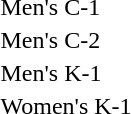<table>
<tr valign="top">
<td>Men's C-1<br></td>
<td></td>
<td></td>
<td></td>
</tr>
<tr valign="top">
<td>Men's C-2<br></td>
<td></td>
<td></td>
<td></td>
</tr>
<tr valign="top">
<td>Men's K-1<br></td>
<td></td>
<td></td>
<td></td>
</tr>
<tr valign="top">
<td>Women's K-1<br></td>
<td></td>
<td></td>
<td></td>
</tr>
</table>
